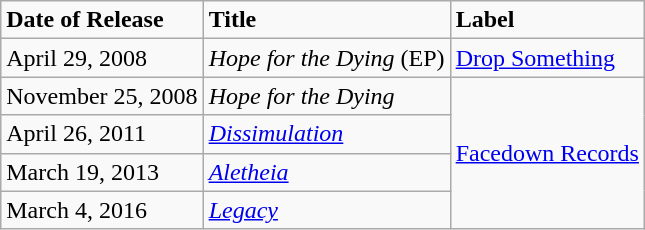<table class="wikitable">
<tr>
<td><strong>Date of Release</strong></td>
<td><strong>Title</strong></td>
<td><strong>Label</strong></td>
</tr>
<tr>
<td>April 29, 2008</td>
<td><em>Hope for the Dying</em> (EP)</td>
<td><a href='#'>Drop Something</a></td>
</tr>
<tr>
<td>November 25, 2008</td>
<td><em>Hope for the Dying</em></td>
<td rowspan="4"><a href='#'>Facedown Records</a></td>
</tr>
<tr>
<td>April 26, 2011</td>
<td><em><a href='#'>Dissimulation</a></em></td>
</tr>
<tr>
<td>March 19, 2013</td>
<td><em><a href='#'>Aletheia</a></em></td>
</tr>
<tr>
<td>March 4, 2016</td>
<td><em><a href='#'>Legacy</a></em></td>
</tr>
</table>
